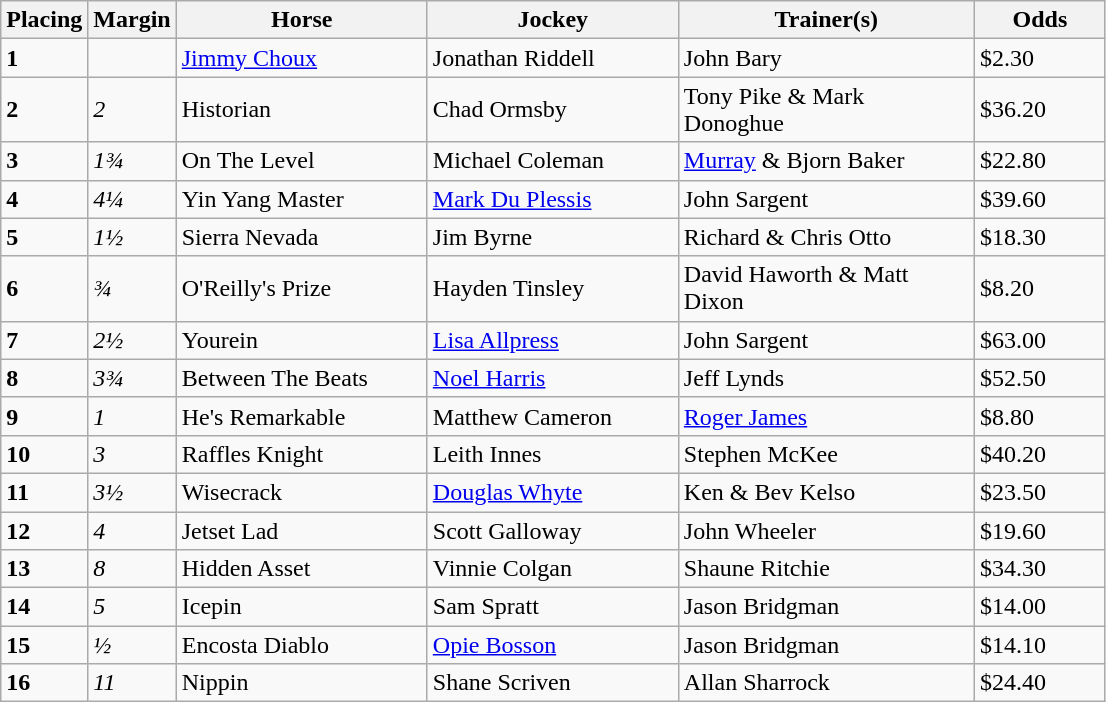<table class="wikitable sortable">
<tr>
<th width="35px"><strong>Placing</strong></th>
<th width="45px"><strong>Margin</strong></th>
<th width="160px"><strong>Horse</strong></th>
<th width="160px"><strong>Jockey</strong></th>
<th width="190px"><strong>Trainer(s)</strong></th>
<th width="80px"><strong>Odds</strong></th>
</tr>
<tr>
<td><strong>1</strong></td>
<td></td>
<td><a href='#'>Jimmy Choux</a></td>
<td>Jonathan Riddell</td>
<td>John Bary</td>
<td>$2.30</td>
</tr>
<tr>
<td><strong>2</strong></td>
<td><em>2</em></td>
<td>Historian</td>
<td>Chad Ormsby</td>
<td>Tony Pike & Mark Donoghue</td>
<td>$36.20</td>
</tr>
<tr>
<td><strong>3</strong></td>
<td><em>1¾</em></td>
<td>On The Level</td>
<td>Michael Coleman</td>
<td><a href='#'>Murray</a> & Bjorn Baker</td>
<td>$22.80</td>
</tr>
<tr>
<td><strong>4</strong></td>
<td><em>4¼</em></td>
<td>Yin Yang Master</td>
<td><a href='#'>Mark Du Plessis</a></td>
<td>John Sargent</td>
<td>$39.60</td>
</tr>
<tr>
<td><strong>5</strong></td>
<td><em>1½</em></td>
<td>Sierra Nevada</td>
<td>Jim Byrne</td>
<td>Richard & Chris Otto</td>
<td>$18.30</td>
</tr>
<tr>
<td><strong>6</strong></td>
<td><em>¾</em></td>
<td>O'Reilly's Prize</td>
<td>Hayden Tinsley</td>
<td>David Haworth & Matt Dixon</td>
<td>$8.20</td>
</tr>
<tr>
<td><strong>7</strong></td>
<td><em>2½</em></td>
<td>Yourein</td>
<td><a href='#'>Lisa Allpress</a></td>
<td>John Sargent</td>
<td>$63.00</td>
</tr>
<tr>
<td><strong>8</strong></td>
<td><em>3¾</em></td>
<td>Between The Beats</td>
<td><a href='#'>Noel Harris</a></td>
<td>Jeff Lynds</td>
<td>$52.50</td>
</tr>
<tr>
<td><strong>9</strong></td>
<td><em>1</em></td>
<td>He's Remarkable</td>
<td>Matthew Cameron</td>
<td><a href='#'>Roger James</a></td>
<td>$8.80</td>
</tr>
<tr>
<td><strong>10</strong></td>
<td><em>3</em></td>
<td>Raffles Knight</td>
<td>Leith Innes</td>
<td>Stephen McKee</td>
<td>$40.20</td>
</tr>
<tr>
<td><strong>11</strong></td>
<td><em>3½</em></td>
<td>Wisecrack</td>
<td><a href='#'>Douglas Whyte</a></td>
<td>Ken & Bev Kelso</td>
<td>$23.50</td>
</tr>
<tr>
<td><strong>12</strong></td>
<td><em>4</em></td>
<td>Jetset Lad</td>
<td>Scott Galloway</td>
<td>John Wheeler</td>
<td>$19.60</td>
</tr>
<tr>
<td><strong>13</strong></td>
<td><em>8</em></td>
<td>Hidden Asset</td>
<td>Vinnie Colgan</td>
<td>Shaune Ritchie</td>
<td>$34.30</td>
</tr>
<tr>
<td><strong>14</strong></td>
<td><em>5</em></td>
<td>Icepin</td>
<td>Sam Spratt</td>
<td>Jason Bridgman</td>
<td>$14.00</td>
</tr>
<tr>
<td><strong>15</strong></td>
<td><em>½</em></td>
<td>Encosta Diablo</td>
<td><a href='#'>Opie Bosson</a></td>
<td>Jason Bridgman</td>
<td>$14.10</td>
</tr>
<tr>
<td><strong>16</strong></td>
<td><em>11</em></td>
<td>Nippin</td>
<td>Shane Scriven</td>
<td>Allan Sharrock</td>
<td>$24.40</td>
</tr>
</table>
